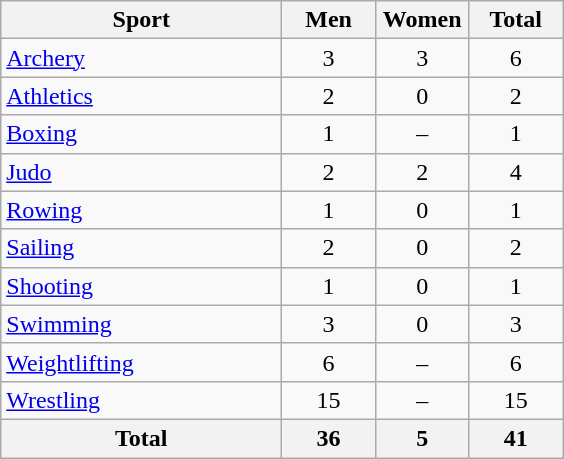<table class="wikitable sortable" style="text-align:center;">
<tr>
<th width=180>Sport</th>
<th width=55>Men</th>
<th width=55>Women</th>
<th width=55>Total</th>
</tr>
<tr>
<td align=left><a href='#'>Archery</a></td>
<td>3</td>
<td>3</td>
<td>6</td>
</tr>
<tr>
<td align=left><a href='#'>Athletics</a></td>
<td>2</td>
<td>0</td>
<td>2</td>
</tr>
<tr>
<td align=left><a href='#'>Boxing</a></td>
<td>1</td>
<td>–</td>
<td>1</td>
</tr>
<tr>
<td align=left><a href='#'>Judo</a></td>
<td>2</td>
<td>2</td>
<td>4</td>
</tr>
<tr>
<td align=left><a href='#'>Rowing</a></td>
<td>1</td>
<td>0</td>
<td>1</td>
</tr>
<tr>
<td align=left><a href='#'>Sailing</a></td>
<td>2</td>
<td>0</td>
<td>2</td>
</tr>
<tr>
<td align=left><a href='#'>Shooting</a></td>
<td>1</td>
<td>0</td>
<td>1</td>
</tr>
<tr>
<td align=left><a href='#'>Swimming</a></td>
<td>3</td>
<td>0</td>
<td>3</td>
</tr>
<tr>
<td align=left><a href='#'>Weightlifting</a></td>
<td>6</td>
<td>–</td>
<td>6</td>
</tr>
<tr>
<td align=left><a href='#'>Wrestling</a></td>
<td>15</td>
<td>–</td>
<td>15</td>
</tr>
<tr>
<th>Total</th>
<th>36</th>
<th>5</th>
<th>41</th>
</tr>
</table>
